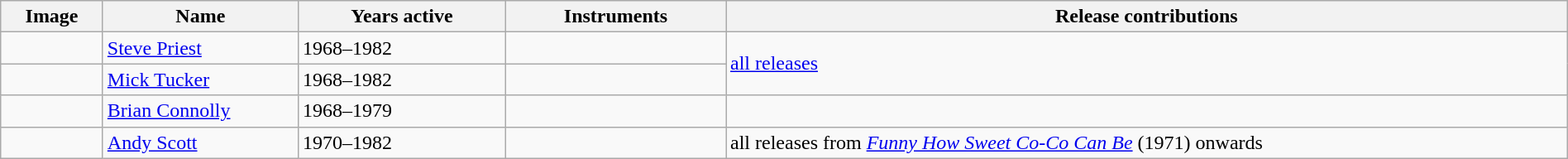<table class="wikitable" border="1" width="100%">
<tr>
<th width="75">Image</th>
<th width="150">Name</th>
<th width="160">Years active</th>
<th width="170">Instruments</th>
<th>Release contributions</th>
</tr>
<tr>
<td></td>
<td><a href='#'>Steve Priest</a></td>
<td>1968–1982 </td>
<td></td>
<td rowspan="2"><a href='#'>all releases</a></td>
</tr>
<tr>
<td></td>
<td><a href='#'>Mick Tucker</a></td>
<td>1968–1982 </td>
<td></td>
</tr>
<tr>
<td></td>
<td><a href='#'>Brian Connolly</a></td>
<td>1968–1979 </td>
<td></td>
<td></td>
</tr>
<tr>
<td></td>
<td><a href='#'>Andy Scott</a></td>
<td>1970–1982</td>
<td></td>
<td>all releases from <em><a href='#'>Funny How Sweet Co-Co Can Be</a></em> (1971) onwards</td>
</tr>
</table>
